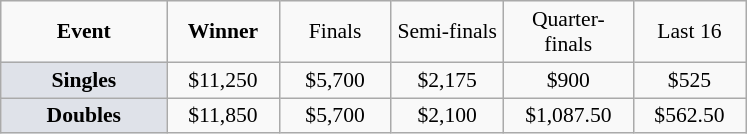<table class=wikitable style="font-size:90%;text-align:center">
<tr>
<td style="width:104px;"><strong>Event</strong></td>
<td style="width:68px;"><strong>Winner</strong></td>
<td style="width:68px;">Finals</td>
<td style="width:68px;">Semi-finals</td>
<td style="width:80px;">Quarter-finals</td>
<td style="width:68px;">Last 16</td>
</tr>
<tr>
<td style="background:#dfe2e9;"><strong>Singles</strong></td>
<td>$11,250</td>
<td>$5,700</td>
<td>$2,175</td>
<td>$900</td>
<td>$525</td>
</tr>
<tr>
<td style="background:#dfe2e9;"><strong>Doubles</strong></td>
<td>$11,850</td>
<td>$5,700</td>
<td>$2,100</td>
<td>$1,087.50</td>
<td>$562.50</td>
</tr>
</table>
